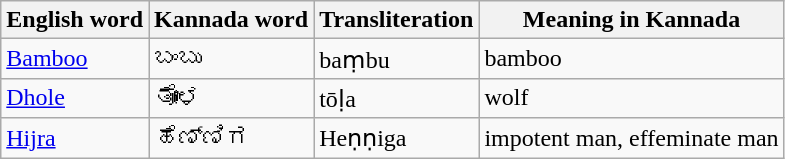<table class="wikitable">
<tr>
<th>English word</th>
<th>Kannada word</th>
<th>Transliteration</th>
<th>Meaning in Kannada</th>
</tr>
<tr>
<td><a href='#'>Bamboo</a></td>
<td>ಬಂಬು</td>
<td>baṃbu</td>
<td>bamboo</td>
</tr>
<tr>
<td><a href='#'>Dhole</a></td>
<td>ತೋಳ</td>
<td>tōḷa</td>
<td>wolf</td>
</tr>
<tr>
<td><a href='#'>Hijra</a></td>
<td>ಹೆಣ್ಣಿಗ</td>
<td>Heṇṇiga</td>
<td>impotent man, effeminate man</td>
</tr>
</table>
